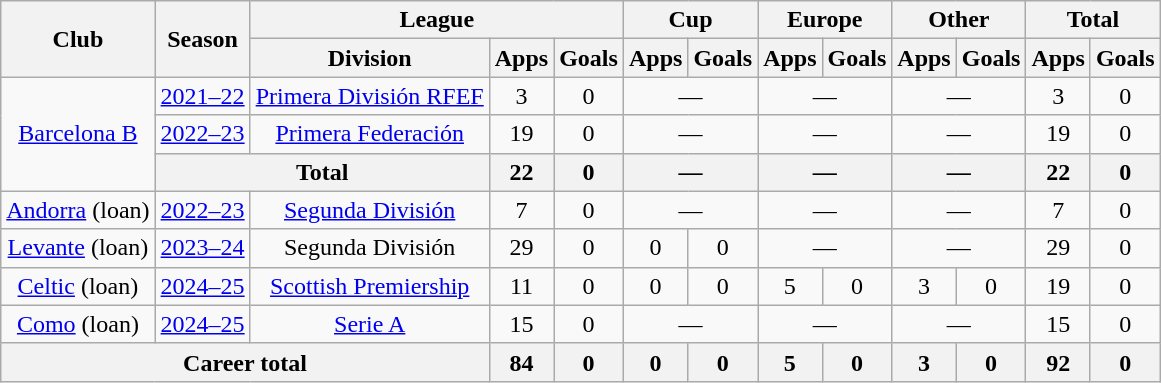<table class="wikitable" style="text-align: center">
<tr>
<th rowspan="2">Club</th>
<th rowspan="2">Season</th>
<th colspan="3">League</th>
<th colspan="2">Cup</th>
<th colspan="2">Europe</th>
<th colspan="2">Other</th>
<th colspan="2">Total</th>
</tr>
<tr>
<th>Division</th>
<th>Apps</th>
<th>Goals</th>
<th>Apps</th>
<th>Goals</th>
<th>Apps</th>
<th>Goals</th>
<th>Apps</th>
<th>Goals</th>
<th>Apps</th>
<th>Goals</th>
</tr>
<tr>
<td rowspan="3"><a href='#'>Barcelona B</a></td>
<td><a href='#'>2021–22</a></td>
<td><a href='#'>Primera División RFEF</a></td>
<td>3</td>
<td>0</td>
<td colspan="2">—</td>
<td colspan="2">—</td>
<td colspan="2">—</td>
<td>3</td>
<td>0</td>
</tr>
<tr>
<td><a href='#'>2022–23</a></td>
<td><a href='#'>Primera Federación</a></td>
<td>19</td>
<td>0</td>
<td colspan="2">—</td>
<td colspan="2">—</td>
<td colspan="2">—</td>
<td>19</td>
<td>0</td>
</tr>
<tr>
<th colspan="2">Total</th>
<th>22</th>
<th>0</th>
<th colspan="2">—</th>
<th colspan="2">—</th>
<th colspan="2">—</th>
<th>22</th>
<th>0</th>
</tr>
<tr>
<td><a href='#'>Andorra</a> (loan)</td>
<td><a href='#'>2022–23</a></td>
<td><a href='#'>Segunda División</a></td>
<td>7</td>
<td>0</td>
<td colspan="2">—</td>
<td colspan="2">—</td>
<td colspan="2">—</td>
<td>7</td>
<td>0</td>
</tr>
<tr>
<td><a href='#'>Levante</a> (loan)</td>
<td><a href='#'>2023–24</a></td>
<td>Segunda División</td>
<td>29</td>
<td>0</td>
<td>0</td>
<td>0</td>
<td colspan="2">—</td>
<td colspan="2">—</td>
<td>29</td>
<td>0</td>
</tr>
<tr>
<td><a href='#'>Celtic</a> (loan)</td>
<td><a href='#'>2024–25</a></td>
<td><a href='#'>Scottish Premiership</a></td>
<td>11</td>
<td>0</td>
<td>0</td>
<td>0</td>
<td>5</td>
<td>0</td>
<td>3</td>
<td>0</td>
<td>19</td>
<td>0</td>
</tr>
<tr>
<td><a href='#'>Como</a> (loan)</td>
<td><a href='#'>2024–25</a></td>
<td><a href='#'>Serie A</a></td>
<td>15</td>
<td>0</td>
<td colspan="2">—</td>
<td colspan="2">—</td>
<td colspan="2">—</td>
<td>15</td>
<td>0</td>
</tr>
<tr>
<th colspan="3">Career total</th>
<th>84</th>
<th>0</th>
<th>0</th>
<th>0</th>
<th>5</th>
<th>0</th>
<th>3</th>
<th>0</th>
<th>92</th>
<th>0</th>
</tr>
</table>
